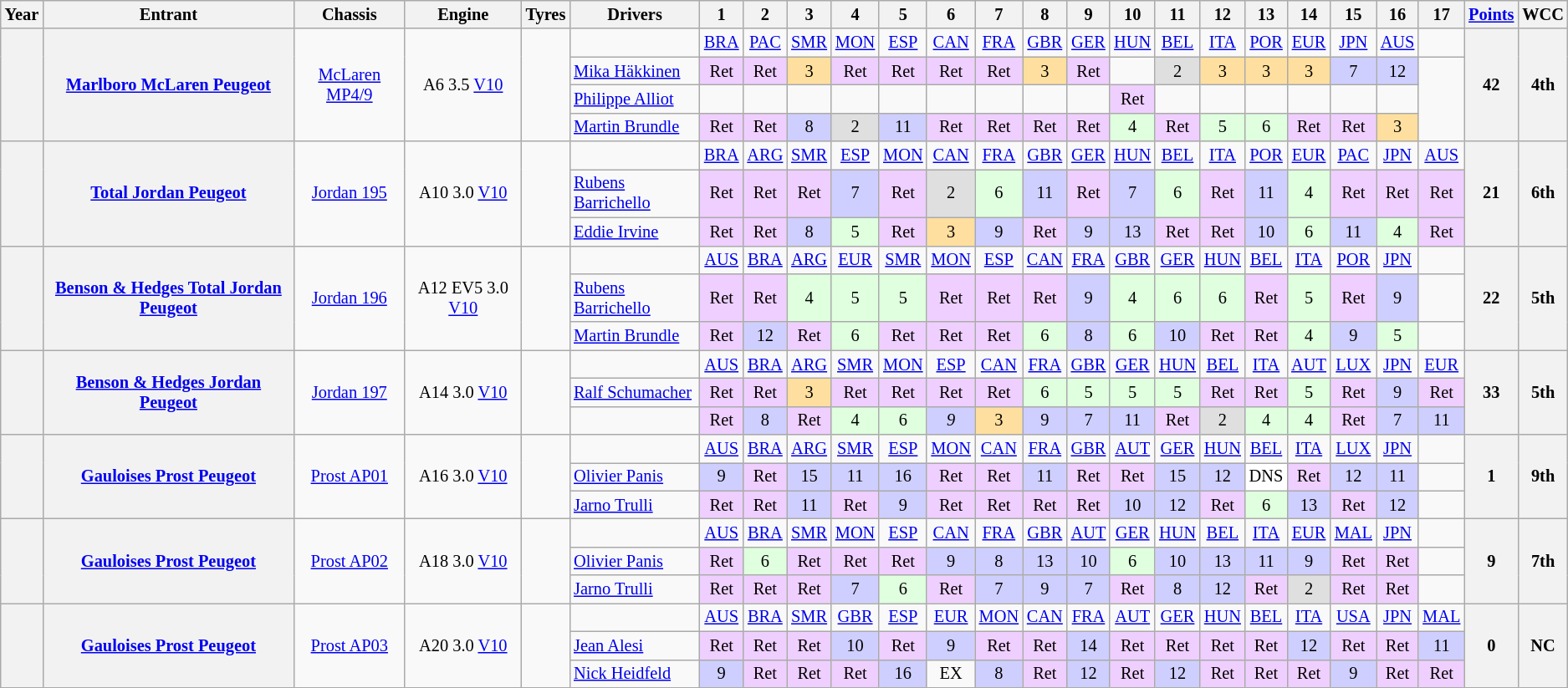<table class="wikitable" style="text-align:center; font-size:85%">
<tr>
<th>Year</th>
<th>Entrant</th>
<th>Chassis</th>
<th>Engine</th>
<th>Tyres</th>
<th>Drivers</th>
<th>1</th>
<th>2</th>
<th>3</th>
<th>4</th>
<th>5</th>
<th>6</th>
<th>7</th>
<th>8</th>
<th>9</th>
<th>10</th>
<th>11</th>
<th>12</th>
<th>13</th>
<th>14</th>
<th>15</th>
<th>16</th>
<th>17</th>
<th><a href='#'>Points</a></th>
<th>WCC</th>
</tr>
<tr>
<th rowspan="4"></th>
<th rowspan="4"><a href='#'>Marlboro McLaren Peugeot</a></th>
<td rowspan="4"><a href='#'>McLaren MP4/9</a></td>
<td rowspan="4">A6 3.5 <a href='#'>V10</a></td>
<td rowspan="4"></td>
<td></td>
<td><a href='#'>BRA</a></td>
<td><a href='#'>PAC</a></td>
<td><a href='#'>SMR</a></td>
<td><a href='#'>MON</a></td>
<td><a href='#'>ESP</a></td>
<td><a href='#'>CAN</a></td>
<td><a href='#'>FRA</a></td>
<td><a href='#'>GBR</a></td>
<td><a href='#'>GER</a></td>
<td><a href='#'>HUN</a></td>
<td><a href='#'>BEL</a></td>
<td><a href='#'>ITA</a></td>
<td><a href='#'>POR</a></td>
<td><a href='#'>EUR</a></td>
<td><a href='#'>JPN</a></td>
<td><a href='#'>AUS</a></td>
<td></td>
<th rowspan="4">42</th>
<th rowspan="4">4th</th>
</tr>
<tr>
<td align="left"> <a href='#'>Mika Häkkinen</a></td>
<td style="background:#efcfff;">Ret</td>
<td style="background:#efcfff;">Ret</td>
<td style="background:#ffdf9f;">3</td>
<td style="background:#efcfff;">Ret</td>
<td style="background:#efcfff;">Ret</td>
<td style="background:#efcfff;">Ret</td>
<td style="background:#efcfff;">Ret</td>
<td style="background:#ffdf9f;">3</td>
<td style="background:#efcfff;">Ret</td>
<td></td>
<td style="background:#dfdfdf;">2</td>
<td style="background:#ffdf9f;">3</td>
<td style="background:#ffdf9f;">3</td>
<td style="background:#ffdf9f;">3</td>
<td style="background:#cfcfff;">7</td>
<td style="background:#cfcfff;">12</td>
</tr>
<tr>
<td align="left"> <a href='#'>Philippe Alliot</a></td>
<td></td>
<td></td>
<td></td>
<td></td>
<td></td>
<td></td>
<td></td>
<td></td>
<td></td>
<td style="background:#efcfff;">Ret</td>
<td></td>
<td></td>
<td></td>
<td></td>
<td></td>
<td></td>
</tr>
<tr>
<td align="left"> <a href='#'>Martin Brundle</a></td>
<td style="background:#efcfff;">Ret</td>
<td style="background:#efcfff;">Ret</td>
<td style="background:#cfcfff;">8</td>
<td style="background:#dfdfdf;">2</td>
<td style="background:#cfcfff;">11</td>
<td style="background:#efcfff;">Ret</td>
<td style="background:#efcfff;">Ret</td>
<td style="background:#efcfff;">Ret</td>
<td style="background:#efcfff;">Ret</td>
<td style="background:#dfffdf;">4</td>
<td style="background:#efcfff;">Ret</td>
<td style="background:#dfffdf;">5</td>
<td style="background:#dfffdf;">6</td>
<td style="background:#efcfff;">Ret</td>
<td style="background:#efcfff;">Ret</td>
<td style="background:#ffdf9f;">3</td>
</tr>
<tr>
<th rowspan="3"></th>
<th rowspan="3"><a href='#'>Total Jordan Peugeot</a></th>
<td rowspan="3"><a href='#'>Jordan 195</a></td>
<td rowspan="3">A10 3.0 <a href='#'>V10</a></td>
<td rowspan="3"></td>
<td></td>
<td><a href='#'>BRA</a></td>
<td><a href='#'>ARG</a></td>
<td><a href='#'>SMR</a></td>
<td><a href='#'>ESP</a></td>
<td><a href='#'>MON</a></td>
<td><a href='#'>CAN</a></td>
<td><a href='#'>FRA</a></td>
<td><a href='#'>GBR</a></td>
<td><a href='#'>GER</a></td>
<td><a href='#'>HUN</a></td>
<td><a href='#'>BEL</a></td>
<td><a href='#'>ITA</a></td>
<td><a href='#'>POR</a></td>
<td><a href='#'>EUR</a></td>
<td><a href='#'>PAC</a></td>
<td><a href='#'>JPN</a></td>
<td><a href='#'>AUS</a></td>
<th rowspan="3">21</th>
<th rowspan="3">6th</th>
</tr>
<tr>
<td align="left"> <a href='#'>Rubens Barrichello</a></td>
<td style="background:#efcfff;">Ret</td>
<td style="background:#efcfff;">Ret</td>
<td style="background:#efcfff;">Ret</td>
<td style="background:#cfcfff;">7</td>
<td style="background:#efcfff;">Ret</td>
<td style="background:#dfdfdf;">2</td>
<td style="background:#dfffdf;">6</td>
<td style="background:#cfcfff;">11</td>
<td style="background:#efcfff;">Ret</td>
<td style="background:#cfcfff;">7</td>
<td style="background:#dfffdf;">6</td>
<td style="background:#efcfff;">Ret</td>
<td style="background:#cfcfff;">11</td>
<td style="background:#dfffdf;">4</td>
<td style="background:#efcfff;">Ret</td>
<td style="background:#efcfff;">Ret</td>
<td style="background:#efcfff;">Ret</td>
</tr>
<tr>
<td align="left"> <a href='#'>Eddie Irvine</a></td>
<td style="background:#efcfff;">Ret</td>
<td style="background:#efcfff;">Ret</td>
<td style="background:#cfcfff;">8</td>
<td style="background:#dfffdf;">5</td>
<td style="background:#efcfff;">Ret</td>
<td style="background:#ffdf9f;">3</td>
<td style="background:#cfcfff;">9</td>
<td style="background:#efcfff;">Ret</td>
<td style="background:#cfcfff;">9</td>
<td style="background:#cfcfff;">13</td>
<td style="background:#efcfff;">Ret</td>
<td style="background:#efcfff;">Ret</td>
<td style="background:#cfcfff;">10</td>
<td style="background:#dfffdf;">6</td>
<td style="background:#cfcfff;">11</td>
<td style="background:#dfffdf;">4</td>
<td style="background:#efcfff;">Ret</td>
</tr>
<tr>
<th rowspan="3"></th>
<th rowspan="3"><a href='#'>Benson & Hedges Total Jordan Peugeot</a></th>
<td rowspan="3"><a href='#'>Jordan 196</a></td>
<td rowspan="3">A12 EV5 3.0 <a href='#'>V10</a></td>
<td rowspan="3"></td>
<td></td>
<td><a href='#'>AUS</a></td>
<td><a href='#'>BRA</a></td>
<td><a href='#'>ARG</a></td>
<td><a href='#'>EUR</a></td>
<td><a href='#'>SMR</a></td>
<td><a href='#'>MON</a></td>
<td><a href='#'>ESP</a></td>
<td><a href='#'>CAN</a></td>
<td><a href='#'>FRA</a></td>
<td><a href='#'>GBR</a></td>
<td><a href='#'>GER</a></td>
<td><a href='#'>HUN</a></td>
<td><a href='#'>BEL</a></td>
<td><a href='#'>ITA</a></td>
<td><a href='#'>POR</a></td>
<td><a href='#'>JPN</a></td>
<td></td>
<th rowspan="3">22</th>
<th rowspan="3">5th</th>
</tr>
<tr>
<td align="left"> <a href='#'>Rubens Barrichello</a></td>
<td style="background:#efcfff;">Ret</td>
<td style="background:#efcfff;">Ret</td>
<td style="background:#dfffdf;">4</td>
<td style="background:#dfffdf;">5</td>
<td style="background:#dfffdf;">5</td>
<td style="background:#efcfff;">Ret</td>
<td style="background:#efcfff;">Ret</td>
<td style="background:#efcfff;">Ret</td>
<td style="background:#cfcfff;">9</td>
<td style="background:#dfffdf;">4</td>
<td style="background:#dfffdf;">6</td>
<td style="background:#dfffdf;">6</td>
<td style="background:#efcfff;">Ret</td>
<td style="background:#dfffdf;">5</td>
<td style="background:#efcfff;">Ret</td>
<td style="background:#cfcfff;">9</td>
<td></td>
</tr>
<tr>
<td align="left"> <a href='#'>Martin Brundle</a></td>
<td style="background:#efcfff;">Ret</td>
<td style="background:#cfcfff;">12</td>
<td style="background:#efcfff;">Ret</td>
<td style="background:#dfffdf;">6</td>
<td style="background:#efcfff;">Ret</td>
<td style="background:#efcfff;">Ret</td>
<td style="background:#efcfff;">Ret</td>
<td style="background:#dfffdf;">6</td>
<td style="background:#cfcfff;">8</td>
<td style="background:#dfffdf;">6</td>
<td style="background:#cfcfff;">10</td>
<td style="background:#efcfff;">Ret</td>
<td style="background:#efcfff;">Ret</td>
<td style="background:#dfffdf;">4</td>
<td style="background:#cfcfff;">9</td>
<td style="background:#dfffdf;">5</td>
<td></td>
</tr>
<tr>
<th rowspan="3"></th>
<th rowspan="3"><a href='#'>Benson & Hedges Jordan Peugeot</a></th>
<td rowspan="3"><a href='#'>Jordan 197</a></td>
<td rowspan="3">A14 3.0 <a href='#'>V10</a></td>
<td rowspan="3"></td>
<td></td>
<td><a href='#'>AUS</a></td>
<td><a href='#'>BRA</a></td>
<td><a href='#'>ARG</a></td>
<td><a href='#'>SMR</a></td>
<td><a href='#'>MON</a></td>
<td><a href='#'>ESP</a></td>
<td><a href='#'>CAN</a></td>
<td><a href='#'>FRA</a></td>
<td><a href='#'>GBR</a></td>
<td><a href='#'>GER</a></td>
<td><a href='#'>HUN</a></td>
<td><a href='#'>BEL</a></td>
<td><a href='#'>ITA</a></td>
<td><a href='#'>AUT</a></td>
<td><a href='#'>LUX</a></td>
<td><a href='#'>JPN</a></td>
<td><a href='#'>EUR</a></td>
<th rowspan="3">33</th>
<th rowspan="3">5th</th>
</tr>
<tr>
<td align="left"> <a href='#'>Ralf Schumacher</a></td>
<td style="background:#efcfff;">Ret</td>
<td style="background:#efcfff;">Ret</td>
<td style="background:#ffdf9f;">3</td>
<td style="background:#efcfff;">Ret</td>
<td style="background:#efcfff;">Ret</td>
<td style="background:#efcfff;">Ret</td>
<td style="background:#efcfff;">Ret</td>
<td style="background:#dfffdf;">6</td>
<td style="background:#dfffdf;">5</td>
<td style="background:#dfffdf;">5</td>
<td style="background:#dfffdf;">5</td>
<td style="background:#efcfff;">Ret</td>
<td style="background:#efcfff;">Ret</td>
<td style="background:#dfffdf;">5</td>
<td style="background:#efcfff;">Ret</td>
<td style="background:#cfcfff;">9</td>
<td style="background:#efcfff;">Ret</td>
</tr>
<tr>
<td align="left"></td>
<td style="background:#efcfff;">Ret</td>
<td style="background:#cfcfff;">8</td>
<td style="background:#efcfff;">Ret</td>
<td style="background:#dfffdf;">4</td>
<td style="background:#dfffdf;">6</td>
<td style="background:#cfcfff;"><em>9</em></td>
<td style="background:#ffdf9f;">3</td>
<td style="background:#cfcfff;">9</td>
<td style="background:#cfcfff;">7</td>
<td style="background:#cfcfff;">11</td>
<td style="background:#efcfff;">Ret</td>
<td style="background:#dfdfdf;">2</td>
<td style="background:#dfffdf;">4</td>
<td style="background:#dfffdf;">4</td>
<td style="background:#efcfff;">Ret</td>
<td style="background:#cfcfff;">7</td>
<td style="background:#cfcfff;">11</td>
</tr>
<tr>
<th rowspan="3"></th>
<th rowspan="3"><a href='#'>Gauloises Prost Peugeot</a></th>
<td rowspan="3"><a href='#'>Prost AP01</a></td>
<td rowspan="3">A16 3.0 <a href='#'>V10</a></td>
<td rowspan="3"></td>
<td></td>
<td><a href='#'>AUS</a></td>
<td><a href='#'>BRA</a></td>
<td><a href='#'>ARG</a></td>
<td><a href='#'>SMR</a></td>
<td><a href='#'>ESP</a></td>
<td><a href='#'>MON</a></td>
<td><a href='#'>CAN</a></td>
<td><a href='#'>FRA</a></td>
<td><a href='#'>GBR</a></td>
<td><a href='#'>AUT</a></td>
<td><a href='#'>GER</a></td>
<td><a href='#'>HUN</a></td>
<td><a href='#'>BEL</a></td>
<td><a href='#'>ITA</a></td>
<td><a href='#'>LUX</a></td>
<td><a href='#'>JPN</a></td>
<td></td>
<th rowspan="3">1</th>
<th rowspan="3">9th</th>
</tr>
<tr>
<td align="left"> <a href='#'>Olivier Panis</a></td>
<td style="background:#CFCFFF;">9</td>
<td style="background:#EFCFFF;">Ret</td>
<td style="background:#CFCFFF;">15</td>
<td style="background:#CFCFFF;">11</td>
<td style="background:#CFCFFF;">16</td>
<td style="background:#EFCFFF;">Ret</td>
<td style="background:#EFCFFF;">Ret</td>
<td style="background:#CFCFFF;">11</td>
<td style="background:#EFCFFF;">Ret</td>
<td style="background:#EFCFFF;">Ret</td>
<td style="background:#CFCFFF;">15</td>
<td style="background:#CFCFFF;">12</td>
<td style="background:white;">DNS</td>
<td style="background:#EFCFFF;">Ret</td>
<td style="background:#CFCFFF;">12</td>
<td style="background:#CFCFFF;">11</td>
<td></td>
</tr>
<tr>
<td align="left"> <a href='#'>Jarno Trulli</a></td>
<td style="background:#EFCFFF;">Ret</td>
<td style="background:#EFCFFF;">Ret</td>
<td style="background:#CFCFFF;">11</td>
<td style="background:#EFCFFF;">Ret</td>
<td style="background:#CFCFFF;">9</td>
<td style="background:#EFCFFF;">Ret</td>
<td style="background:#EFCFFF;">Ret</td>
<td style="background:#EFCFFF;">Ret</td>
<td style="background:#EFCFFF;">Ret</td>
<td style="background:#CFCFFF;">10</td>
<td style="background:#CFCFFF;">12</td>
<td style="background:#EFCFFF;">Ret</td>
<td style="background:#DFFFDF;">6</td>
<td style="background:#CFCFFF;">13</td>
<td style="background:#EFCFFF;">Ret</td>
<td style="background:#CFCFFF;">12</td>
<td></td>
</tr>
<tr>
<th rowspan="3"></th>
<th rowspan="3"><a href='#'>Gauloises Prost Peugeot</a></th>
<td rowspan="3"><a href='#'>Prost AP02</a></td>
<td rowspan="3">A18 3.0 <a href='#'>V10</a></td>
<td rowspan="3"></td>
<td></td>
<td><a href='#'>AUS</a></td>
<td><a href='#'>BRA</a></td>
<td><a href='#'>SMR</a></td>
<td><a href='#'>MON</a></td>
<td><a href='#'>ESP</a></td>
<td><a href='#'>CAN</a></td>
<td><a href='#'>FRA</a></td>
<td><a href='#'>GBR</a></td>
<td><a href='#'>AUT</a></td>
<td><a href='#'>GER</a></td>
<td><a href='#'>HUN</a></td>
<td><a href='#'>BEL</a></td>
<td><a href='#'>ITA</a></td>
<td><a href='#'>EUR</a></td>
<td><a href='#'>MAL</a></td>
<td><a href='#'>JPN</a></td>
<td></td>
<th rowspan="3">9</th>
<th rowspan="3">7th</th>
</tr>
<tr>
<td align="left"> <a href='#'>Olivier Panis</a></td>
<td style="background:#EFCFFF;">Ret</td>
<td style="background:#DFFFDF;">6</td>
<td style="background:#EFCFFF;">Ret</td>
<td style="background:#EFCFFF;">Ret</td>
<td style="background:#EFCFFF;">Ret</td>
<td style="background:#CFCFFF;">9</td>
<td style="background:#CFCFFF;">8</td>
<td style="background:#CFCFFF;">13</td>
<td style="background:#CFCFFF;">10</td>
<td style="background:#DFFFDF;">6</td>
<td style="background:#CFCFFF;">10</td>
<td style="background:#CFCFFF;">13</td>
<td style="background:#CFCFFF;">11</td>
<td style="background:#CFCFFF;">9</td>
<td style="background:#EFCFFF;">Ret</td>
<td style="background:#EFCFFF;">Ret</td>
<td></td>
</tr>
<tr>
<td align="left"> <a href='#'>Jarno Trulli</a></td>
<td style="background:#EFCFFF;">Ret</td>
<td style="background:#EFCFFF;">Ret</td>
<td style="background:#EFCFFF;">Ret</td>
<td style="background:#CFCFFF;">7</td>
<td style="background:#DFFFDF;">6</td>
<td style="background:#EFCFFF;">Ret</td>
<td style="background:#CFCFFF;">7</td>
<td style="background:#CFCFFF;">9</td>
<td style="background:#CFCFFF;">7</td>
<td style="background:#EFCFFF;">Ret</td>
<td style="background:#CFCFFF;">8</td>
<td style="background:#CFCFFF;">12</td>
<td style="background:#EFCFFF;">Ret</td>
<td style="background:#DFDFDF;">2</td>
<td style="background:#EFCFFF;">Ret</td>
<td style="background:#EFCFFF;">Ret</td>
<td></td>
</tr>
<tr>
<th rowspan="3"></th>
<th rowspan="3"><a href='#'>Gauloises Prost Peugeot</a></th>
<td rowspan="3"><a href='#'>Prost AP03</a></td>
<td rowspan="3">A20 3.0 <a href='#'>V10</a></td>
<td rowspan="3"></td>
<td></td>
<td><a href='#'>AUS</a></td>
<td><a href='#'>BRA</a></td>
<td><a href='#'>SMR</a></td>
<td><a href='#'>GBR</a></td>
<td><a href='#'>ESP</a></td>
<td><a href='#'>EUR</a></td>
<td><a href='#'>MON</a></td>
<td><a href='#'>CAN</a></td>
<td><a href='#'>FRA</a></td>
<td><a href='#'>AUT</a></td>
<td><a href='#'>GER</a></td>
<td><a href='#'>HUN</a></td>
<td><a href='#'>BEL</a></td>
<td><a href='#'>ITA</a></td>
<td><a href='#'>USA</a></td>
<td><a href='#'>JPN</a></td>
<td><a href='#'>MAL</a></td>
<th rowspan="3">0</th>
<th rowspan="3">NC</th>
</tr>
<tr>
<td align="left"> <a href='#'>Jean Alesi</a></td>
<td style="background:#EFCFFF;">Ret</td>
<td style="background:#EFCFFF;">Ret</td>
<td style="background:#EFCFFF;">Ret</td>
<td style="background:#CFCFFF;">10</td>
<td style="background:#EFCFFF;">Ret</td>
<td style="background:#CFCFFF;">9</td>
<td style="background:#EFCFFF;">Ret</td>
<td style="background:#EFCFFF;">Ret</td>
<td style="background:#CFCFFF;">14</td>
<td style="background:#EFCFFF;">Ret</td>
<td style="background:#EFCFFF;">Ret</td>
<td style="background:#EFCFFF;">Ret</td>
<td style="background:#EFCFFF;">Ret</td>
<td style="background:#CFCFFF;">12</td>
<td style="background:#EFCFFF;">Ret</td>
<td style="background:#EFCFFF;">Ret</td>
<td style="background:#CFCFFF;">11</td>
</tr>
<tr>
<td align="left"> <a href='#'>Nick Heidfeld</a></td>
<td style="background:#CFCFFF;">9</td>
<td style="background:#EFCFFF;">Ret</td>
<td style="background:#EFCFFF;">Ret</td>
<td style="background:#EFCFFF;">Ret</td>
<td style="background:#CFCFFF;">16</td>
<td>EX</td>
<td style="background:#CFCFFF;">8</td>
<td style="background:#EFCFFF;">Ret</td>
<td style="background:#CFCFFF;">12</td>
<td style="background:#EFCFFF;">Ret</td>
<td style="background:#CFCFFF;">12</td>
<td style="background:#EFCFFF;">Ret</td>
<td style="background:#EFCFFF;">Ret</td>
<td style="background:#EFCFFF;">Ret</td>
<td style="background:#CFCFFF;">9</td>
<td style="background:#EFCFFF;">Ret</td>
<td style="background:#EFCFFF;">Ret</td>
</tr>
</table>
